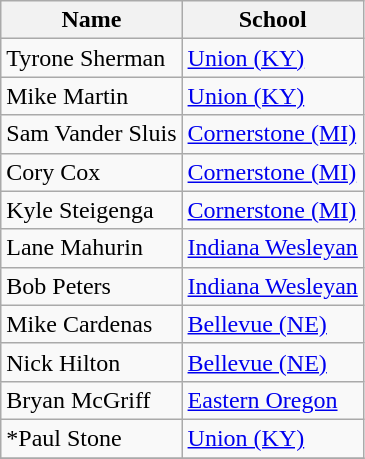<table class="wikitable sortable">
<tr>
<th>Name</th>
<th>School</th>
</tr>
<tr>
<td>Tyrone Sherman</td>
<td><a href='#'>Union (KY)</a></td>
</tr>
<tr>
<td>Mike Martin</td>
<td><a href='#'>Union (KY)</a></td>
</tr>
<tr>
<td>Sam Vander Sluis</td>
<td><a href='#'>Cornerstone (MI)</a></td>
</tr>
<tr>
<td>Cory Cox</td>
<td><a href='#'>Cornerstone (MI)</a></td>
</tr>
<tr>
<td>Kyle Steigenga</td>
<td><a href='#'>Cornerstone (MI)</a></td>
</tr>
<tr>
<td>Lane Mahurin</td>
<td><a href='#'>Indiana Wesleyan</a></td>
</tr>
<tr>
<td>Bob Peters</td>
<td><a href='#'>Indiana Wesleyan</a></td>
</tr>
<tr>
<td>Mike Cardenas</td>
<td><a href='#'>Bellevue (NE)</a></td>
</tr>
<tr>
<td>Nick Hilton</td>
<td><a href='#'>Bellevue (NE)</a></td>
</tr>
<tr>
<td>Bryan McGriff</td>
<td><a href='#'>Eastern Oregon</a></td>
</tr>
<tr>
<td>*Paul Stone</td>
<td><a href='#'>Union (KY)</a></td>
</tr>
<tr>
</tr>
</table>
